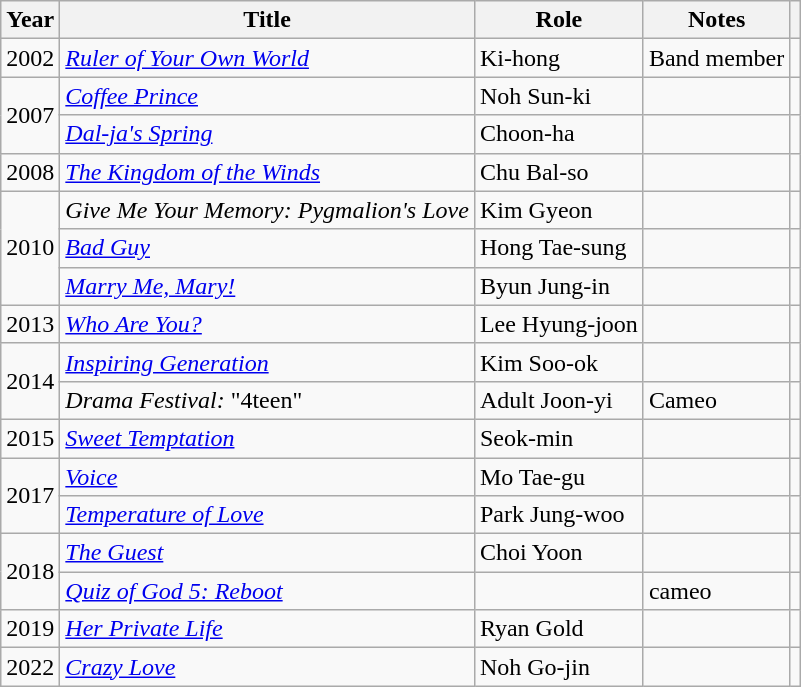<table class="wikitable sortable">
<tr>
<th>Year</th>
<th>Title</th>
<th>Role</th>
<th>Notes</th>
<th></th>
</tr>
<tr>
<td>2002</td>
<td><em><a href='#'>Ruler of Your Own World</a></em></td>
<td>Ki-hong</td>
<td>Band member</td>
<td></td>
</tr>
<tr>
<td rowspan=2>2007</td>
<td><em><a href='#'>Coffee Prince</a></em></td>
<td>Noh Sun-ki</td>
<td></td>
<td></td>
</tr>
<tr>
<td><em><a href='#'>Dal-ja's Spring</a></em></td>
<td>Choon-ha</td>
<td></td>
<td></td>
</tr>
<tr>
<td>2008</td>
<td><em><a href='#'>The Kingdom of the Winds</a></em></td>
<td>Chu Bal-so</td>
<td></td>
<td></td>
</tr>
<tr>
<td rowspan=3>2010</td>
<td><em>Give Me Your Memory: Pygmalion's Love</em></td>
<td>Kim Gyeon</td>
<td></td>
<td></td>
</tr>
<tr>
<td><em><a href='#'>Bad Guy</a></em></td>
<td>Hong Tae-sung</td>
<td></td>
<td></td>
</tr>
<tr>
<td><em><a href='#'>Marry Me, Mary!</a></em></td>
<td>Byun Jung-in</td>
<td></td>
<td></td>
</tr>
<tr>
<td>2013</td>
<td><em><a href='#'>Who Are You?</a></em></td>
<td>Lee Hyung-joon</td>
<td></td>
<td></td>
</tr>
<tr>
<td rowspan=2>2014</td>
<td><em><a href='#'>Inspiring Generation</a></em></td>
<td>Kim Soo-ok</td>
<td></td>
<td></td>
</tr>
<tr>
<td><em>Drama Festival:</em> "4teen"</td>
<td>Adult Joon-yi</td>
<td>Cameo</td>
<td></td>
</tr>
<tr>
<td>2015</td>
<td><em><a href='#'>Sweet Temptation</a></em></td>
<td>Seok-min</td>
<td></td>
<td></td>
</tr>
<tr>
<td rowspan=2>2017</td>
<td><em><a href='#'>Voice</a></em></td>
<td>Mo Tae-gu</td>
<td></td>
<td></td>
</tr>
<tr>
<td><em><a href='#'>Temperature of Love</a></em></td>
<td>Park Jung-woo</td>
<td></td>
<td></td>
</tr>
<tr>
<td rowspan=2>2018</td>
<td><em><a href='#'>The Guest</a></em></td>
<td>Choi Yoon</td>
<td></td>
<td></td>
</tr>
<tr>
<td><em><a href='#'>Quiz of God 5: Reboot</a></em></td>
<td></td>
<td>cameo</td>
<td></td>
</tr>
<tr>
<td>2019</td>
<td><em><a href='#'>Her Private Life</a></em></td>
<td>Ryan Gold</td>
<td></td>
<td></td>
</tr>
<tr>
<td>2022</td>
<td><em><a href='#'>Crazy Love</a></em></td>
<td>Noh Go-jin</td>
<td></td>
<td></td>
</tr>
</table>
